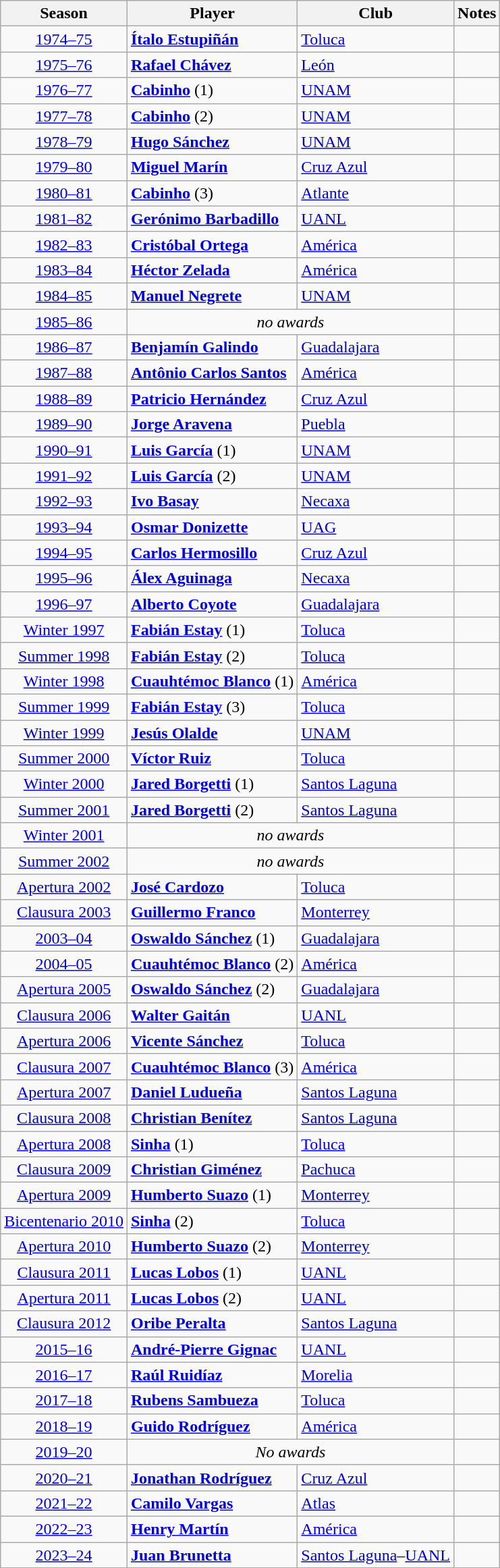<table class='wikitable'>
<tr>
<th>Season</th>
<th>Player</th>
<th>Club</th>
<th>Notes</th>
</tr>
<tr>
<td align=center><a href='#'>1974–75</a></td>
<td> <strong><a href='#'>Ítalo Estupiñán</a></strong></td>
<td><a href='#'>Toluca</a></td>
<td></td>
</tr>
<tr>
<td align=center><a href='#'>1975–76</a></td>
<td> <strong><a href='#'>Rafael Chávez</a></strong></td>
<td><a href='#'>León</a></td>
<td></td>
</tr>
<tr>
<td align=center><a href='#'>1976–77</a></td>
<td> <strong><a href='#'>Cabinho</a></strong> (1)</td>
<td><a href='#'>UNAM</a></td>
<td></td>
</tr>
<tr>
<td align=center><a href='#'>1977–78</a></td>
<td> <strong><a href='#'>Cabinho</a></strong> (2)</td>
<td><a href='#'>UNAM</a></td>
<td></td>
</tr>
<tr>
<td align=center><a href='#'>1978–79</a></td>
<td> <strong><a href='#'>Hugo Sánchez</a></strong></td>
<td><a href='#'>UNAM</a></td>
<td></td>
</tr>
<tr>
<td align=center><a href='#'>1979–80</a></td>
<td> <strong><a href='#'>Miguel Marín</a></strong></td>
<td><a href='#'>Cruz Azul</a></td>
<td></td>
</tr>
<tr>
<td align=center><a href='#'>1980–81</a></td>
<td> <strong><a href='#'>Cabinho</a></strong> (3)</td>
<td><a href='#'>Atlante</a></td>
<td></td>
</tr>
<tr>
<td align=center><a href='#'>1981–82</a></td>
<td> <strong><a href='#'>Gerónimo Barbadillo</a></strong></td>
<td><a href='#'>UANL</a></td>
<td></td>
</tr>
<tr>
<td align=center><a href='#'>1982–83</a></td>
<td> <strong><a href='#'>Cristóbal Ortega</a></strong></td>
<td><a href='#'>América</a></td>
<td></td>
</tr>
<tr>
<td align=center><a href='#'>1983–84</a></td>
<td> <strong><a href='#'>Héctor Zelada</a></strong></td>
<td><a href='#'>América</a></td>
<td></td>
</tr>
<tr>
<td align=center><a href='#'>1984–85</a></td>
<td> <strong><a href='#'>Manuel Negrete</a></strong></td>
<td><a href='#'>UNAM</a></td>
<td></td>
</tr>
<tr>
<td align=center><a href='#'>1985–86</a></td>
<td colspan="2" align=center><em>no awards</em></td>
<td></td>
</tr>
<tr>
<td align=center><a href='#'>1986–87</a></td>
<td> <strong><a href='#'>Benjamín Galindo</a></strong></td>
<td><a href='#'>Guadalajara</a></td>
<td></td>
</tr>
<tr>
<td align=center><a href='#'>1987–88</a></td>
<td> <strong><a href='#'>Antônio Carlos Santos</a></strong></td>
<td><a href='#'>América</a></td>
<td></td>
</tr>
<tr>
<td align=center><a href='#'>1988–89</a></td>
<td> <strong><a href='#'>Patricio Hernández</a></strong></td>
<td><a href='#'>Cruz Azul</a></td>
<td></td>
</tr>
<tr>
<td align=center><a href='#'>1989–90</a></td>
<td> <strong><a href='#'>Jorge Aravena</a></strong></td>
<td><a href='#'>Puebla</a></td>
<td></td>
</tr>
<tr>
<td align=center><a href='#'>1990–91</a></td>
<td> <strong><a href='#'>Luis García</a></strong> (1)</td>
<td><a href='#'>UNAM</a></td>
<td></td>
</tr>
<tr>
<td align=center><a href='#'>1991–92</a></td>
<td> <strong><a href='#'>Luis García</a></strong> (2)</td>
<td><a href='#'>UNAM</a></td>
<td></td>
</tr>
<tr>
<td align=center><a href='#'>1992–93</a></td>
<td> <strong><a href='#'>Ivo Basay</a></strong></td>
<td><a href='#'>Necaxa</a></td>
<td></td>
</tr>
<tr>
<td align=center><a href='#'>1993–94</a></td>
<td> <strong><a href='#'>Osmar Donizette</a></strong></td>
<td><a href='#'>UAG</a></td>
<td></td>
</tr>
<tr>
<td align=center><a href='#'>1994–95</a></td>
<td> <strong><a href='#'>Carlos Hermosillo</a></strong></td>
<td><a href='#'>Cruz Azul</a></td>
<td></td>
</tr>
<tr>
<td align=center><a href='#'>1995–96</a></td>
<td> <strong><a href='#'>Álex Aguinaga</a></strong></td>
<td><a href='#'>Necaxa</a></td>
<td></td>
</tr>
<tr>
<td align=center><a href='#'>1996–97</a></td>
<td> <strong><a href='#'>Alberto Coyote</a></strong></td>
<td><a href='#'>Guadalajara</a></td>
<td></td>
</tr>
<tr>
<td align=center><a href='#'>Winter 1997</a></td>
<td> <strong><a href='#'>Fabián Estay</a></strong> (1)</td>
<td><a href='#'>Toluca</a></td>
<td></td>
</tr>
<tr>
<td align=center><a href='#'>Summer 1998</a></td>
<td> <strong><a href='#'>Fabián Estay</a></strong> (2)</td>
<td><a href='#'>Toluca</a></td>
<td></td>
</tr>
<tr>
<td align=center><a href='#'>Winter 1998</a></td>
<td> <strong><a href='#'>Cuauhtémoc Blanco</a></strong> (1)</td>
<td><a href='#'>América</a></td>
<td></td>
</tr>
<tr>
<td align=center><a href='#'>Summer 1999</a></td>
<td> <strong><a href='#'>Fabián Estay</a></strong> (3)</td>
<td><a href='#'>Toluca</a></td>
<td></td>
</tr>
<tr>
<td align=center><a href='#'>Winter 1999</a></td>
<td> <strong><a href='#'>Jesús Olalde</a></strong></td>
<td><a href='#'>UNAM</a></td>
<td></td>
</tr>
<tr>
<td align=center><a href='#'>Summer 2000</a></td>
<td> <strong><a href='#'>Víctor Ruiz</a></strong></td>
<td><a href='#'>Toluca</a></td>
<td></td>
</tr>
<tr>
<td align=center><a href='#'>Winter 2000</a></td>
<td> <strong><a href='#'>Jared Borgetti</a></strong> (1)</td>
<td><a href='#'>Santos Laguna</a></td>
<td></td>
</tr>
<tr>
<td align=center><a href='#'>Summer 2001</a></td>
<td> <strong><a href='#'>Jared Borgetti</a></strong> (2)</td>
<td><a href='#'>Santos Laguna</a></td>
<td></td>
</tr>
<tr>
<td align=center><a href='#'>Winter 2001</a></td>
<td colspan="2" align=center><em>no awards</em></td>
<td></td>
</tr>
<tr>
<td align=center><a href='#'>Summer 2002</a></td>
<td colspan="2" align=center><em>no awards</em></td>
<td></td>
</tr>
<tr>
<td align=center><a href='#'>Apertura 2002</a></td>
<td> <strong><a href='#'>José Cardozo</a></strong></td>
<td><a href='#'>Toluca</a></td>
<td></td>
</tr>
<tr>
<td align=center><a href='#'>Clausura 2003</a></td>
<td> <strong><a href='#'>Guillermo Franco</a></strong></td>
<td><a href='#'>Monterrey</a></td>
<td></td>
</tr>
<tr>
<td align=center><a href='#'>2003–04</a></td>
<td> <strong><a href='#'>Oswaldo Sánchez</a></strong> (1)</td>
<td><a href='#'>Guadalajara</a></td>
<td></td>
</tr>
<tr>
<td align=center><a href='#'>2004–05</a></td>
<td> <strong><a href='#'>Cuauhtémoc Blanco</a></strong> (2)</td>
<td><a href='#'>América</a></td>
<td></td>
</tr>
<tr>
<td align=center><a href='#'>Apertura 2005</a></td>
<td> <strong><a href='#'>Oswaldo Sánchez</a></strong> (2)</td>
<td><a href='#'>Guadalajara</a></td>
<td></td>
</tr>
<tr>
<td align=center><a href='#'>Clausura 2006</a></td>
<td> <strong><a href='#'>Walter Gaitán</a></strong></td>
<td><a href='#'>UANL</a></td>
<td></td>
</tr>
<tr>
<td align=center><a href='#'>Apertura 2006</a></td>
<td> <strong><a href='#'>Vicente Sánchez</a></strong></td>
<td><a href='#'>Toluca</a></td>
<td></td>
</tr>
<tr>
<td align=center><a href='#'>Clausura 2007</a></td>
<td> <strong><a href='#'>Cuauhtémoc Blanco</a></strong> (3)</td>
<td><a href='#'>América</a></td>
<td></td>
</tr>
<tr>
<td align=center><a href='#'>Apertura 2007</a></td>
<td> <strong><a href='#'>Daniel Ludueña</a></strong></td>
<td><a href='#'>Santos Laguna</a></td>
<td></td>
</tr>
<tr>
<td align=center><a href='#'>Clausura 2008</a></td>
<td> <strong><a href='#'>Christian Benítez</a></strong></td>
<td><a href='#'>Santos Laguna</a></td>
<td></td>
</tr>
<tr>
<td align=center><a href='#'>Apertura 2008</a></td>
<td> <strong><a href='#'>Sinha</a></strong> (1)</td>
<td><a href='#'>Toluca</a></td>
<td></td>
</tr>
<tr>
<td align=center><a href='#'>Clausura 2009</a></td>
<td> <strong><a href='#'>Christian Giménez</a></strong></td>
<td><a href='#'>Pachuca</a></td>
<td></td>
</tr>
<tr>
<td align=center><a href='#'>Apertura 2009</a></td>
<td> <strong><a href='#'>Humberto Suazo</a></strong> (1)</td>
<td><a href='#'>Monterrey</a></td>
<td></td>
</tr>
<tr>
<td align=center><a href='#'>Bicentenario 2010</a></td>
<td> <strong><a href='#'>Sinha</a></strong> (2)</td>
<td><a href='#'>Toluca</a></td>
<td></td>
</tr>
<tr>
<td align=center><a href='#'>Apertura 2010</a></td>
<td> <strong><a href='#'>Humberto Suazo</a></strong> (2)</td>
<td><a href='#'>Monterrey</a></td>
<td></td>
</tr>
<tr>
<td align=center><a href='#'>Clausura 2011</a></td>
<td> <strong><a href='#'>Lucas Lobos</a></strong> (1)</td>
<td><a href='#'>UANL</a></td>
<td></td>
</tr>
<tr>
<td align=center><a href='#'>Apertura 2011</a></td>
<td> <strong><a href='#'>Lucas Lobos</a></strong> (2)</td>
<td><a href='#'>UANL</a></td>
<td></td>
</tr>
<tr>
<td align=center><a href='#'>Clausura 2012</a></td>
<td> <strong><a href='#'>Oribe Peralta</a></strong></td>
<td><a href='#'>Santos Laguna</a></td>
<td></td>
</tr>
<tr>
<td align=center><a href='#'>2015–16</a></td>
<td> <strong><a href='#'>André-Pierre Gignac</a></strong></td>
<td><a href='#'>UANL</a></td>
<td></td>
</tr>
<tr>
<td align=center><a href='#'>2016–17</a></td>
<td> <strong><a href='#'>Raúl Ruidíaz</a></strong></td>
<td><a href='#'>Morelia</a></td>
<td></td>
</tr>
<tr>
<td align=center><a href='#'>2017–18</a></td>
<td> <strong><a href='#'>Rubens Sambueza</a></strong></td>
<td><a href='#'>Toluca</a></td>
<td></td>
</tr>
<tr>
<td align=center><a href='#'>2018–19</a></td>
<td> <strong><a href='#'>Guido Rodríguez</a></strong></td>
<td><a href='#'>América</a></td>
<td></td>
</tr>
<tr>
<td align=center><a href='#'>2019–20</a></td>
<td colspan="2" align=center><em>No awards</em></td>
<td></td>
</tr>
<tr>
<td align=center><a href='#'>2020–21</a></td>
<td> <strong><a href='#'>Jonathan Rodríguez</a></strong></td>
<td><a href='#'>Cruz Azul</a></td>
<td></td>
</tr>
<tr>
<td align=center><a href='#'>2021–22</a></td>
<td><strong> <a href='#'>Camilo Vargas</a></strong></td>
<td><a href='#'>Atlas</a></td>
<td></td>
</tr>
<tr>
<td align=center><a href='#'>2022–23</a></td>
<td><strong> <a href='#'>Henry Martín</a></strong></td>
<td><a href='#'>América</a></td>
<td></td>
</tr>
<tr>
<td align=center><a href='#'>2023–24</a></td>
<td><strong> <a href='#'>Juan Brunetta</a></strong></td>
<td><a href='#'>Santos Laguna</a>–<a href='#'>UANL</a></td>
<td></td>
</tr>
</table>
